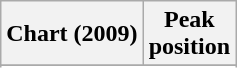<table class="wikitable sortable plainrowheaders">
<tr>
<th scope="col">Chart (2009)</th>
<th scope="col">Peak<br>position</th>
</tr>
<tr>
</tr>
<tr>
</tr>
</table>
